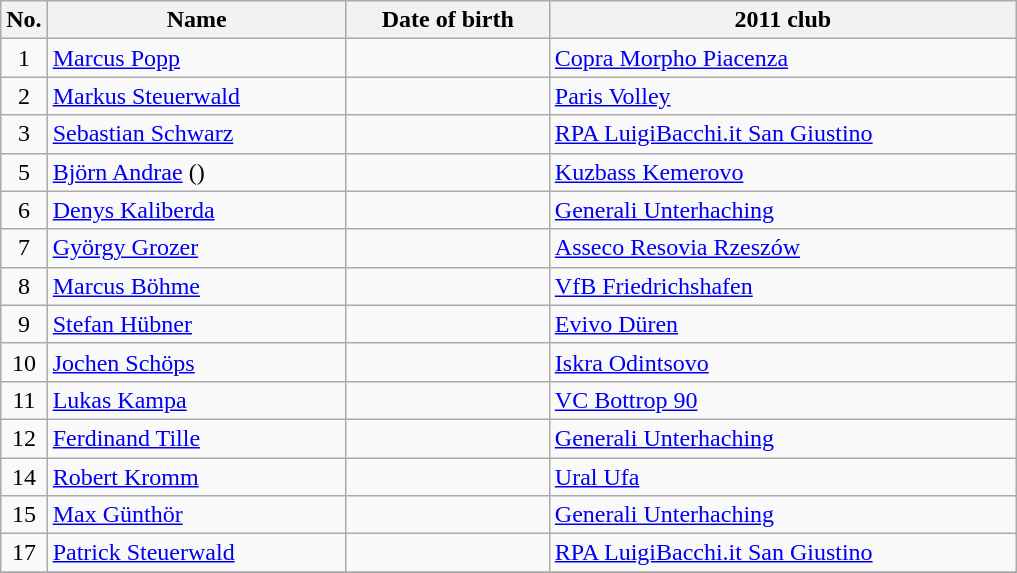<table class="wikitable sortable" style="font-size:100%; text-align:center;">
<tr>
<th>No.</th>
<th style="width:12em">Name</th>
<th style="width:8em">Date of birth</th>
<th style="width:19em">2011 club</th>
</tr>
<tr>
<td>1</td>
<td align=left><a href='#'>Marcus Popp</a></td>
<td align=right></td>
<td align=left> <a href='#'>Copra Morpho Piacenza</a></td>
</tr>
<tr>
<td>2</td>
<td align=left><a href='#'>Markus Steuerwald</a></td>
<td align=right></td>
<td align=left> <a href='#'>Paris Volley</a></td>
</tr>
<tr>
<td>3</td>
<td align=left><a href='#'>Sebastian Schwarz</a></td>
<td align=right></td>
<td align=left> <a href='#'>RPA LuigiBacchi.it San Giustino</a></td>
</tr>
<tr>
<td>5</td>
<td align=left><a href='#'>Björn Andrae</a> ()</td>
<td align=right></td>
<td align=left> <a href='#'>Kuzbass Kemerovo</a></td>
</tr>
<tr>
<td>6</td>
<td align=left><a href='#'>Denys Kaliberda</a></td>
<td align=right></td>
<td align=left> <a href='#'>Generali Unterhaching</a></td>
</tr>
<tr>
<td>7</td>
<td align=left><a href='#'>György Grozer</a></td>
<td align=right></td>
<td align=left> <a href='#'>Asseco Resovia Rzeszów</a></td>
</tr>
<tr>
<td>8</td>
<td align=left><a href='#'>Marcus Böhme</a></td>
<td align=right></td>
<td align=left> <a href='#'>VfB Friedrichshafen</a></td>
</tr>
<tr>
<td>9</td>
<td align=left><a href='#'>Stefan Hübner</a></td>
<td align=right></td>
<td align=left> <a href='#'>Evivo Düren</a></td>
</tr>
<tr>
<td>10</td>
<td align=left><a href='#'>Jochen Schöps</a></td>
<td align=right></td>
<td align=left> <a href='#'>Iskra Odintsovo</a></td>
</tr>
<tr>
<td>11</td>
<td align=left><a href='#'>Lukas Kampa</a></td>
<td align=right></td>
<td align=left> <a href='#'>VC Bottrop 90</a></td>
</tr>
<tr>
<td>12</td>
<td align=left><a href='#'>Ferdinand Tille</a></td>
<td align=right></td>
<td align=left> <a href='#'>Generali Unterhaching</a></td>
</tr>
<tr>
<td>14</td>
<td align=left><a href='#'>Robert Kromm</a></td>
<td align=right></td>
<td align=left> <a href='#'>Ural Ufa</a></td>
</tr>
<tr>
<td>15</td>
<td align=left><a href='#'>Max Günthör</a></td>
<td align=right></td>
<td align=left> <a href='#'>Generali Unterhaching</a></td>
</tr>
<tr>
<td>17</td>
<td align=left><a href='#'>Patrick Steuerwald</a></td>
<td align=right></td>
<td align=left> <a href='#'>RPA LuigiBacchi.it San Giustino</a></td>
</tr>
<tr>
</tr>
</table>
